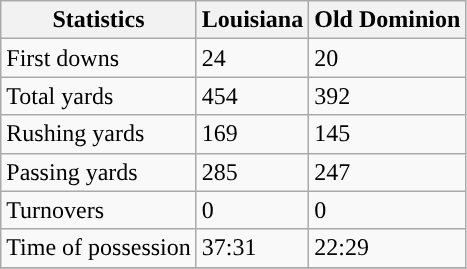<table class="wikitable">
<tr>
<th>Statistics</th>
<th>Louisiana</th>
<th>Old Dominion</th>
</tr>
<tr>
<td>First downs</td>
<td>24</td>
<td>20</td>
</tr>
<tr>
<td>Total yards</td>
<td>454</td>
<td>392</td>
</tr>
<tr>
<td>Rushing yards</td>
<td>169</td>
<td>145</td>
</tr>
<tr>
<td>Passing yards</td>
<td>285</td>
<td>247</td>
</tr>
<tr>
<td>Turnovers</td>
<td>0</td>
<td>0</td>
</tr>
<tr>
<td>Time of possession</td>
<td>37:31</td>
<td>22:29</td>
</tr>
<tr>
</tr>
</table>
